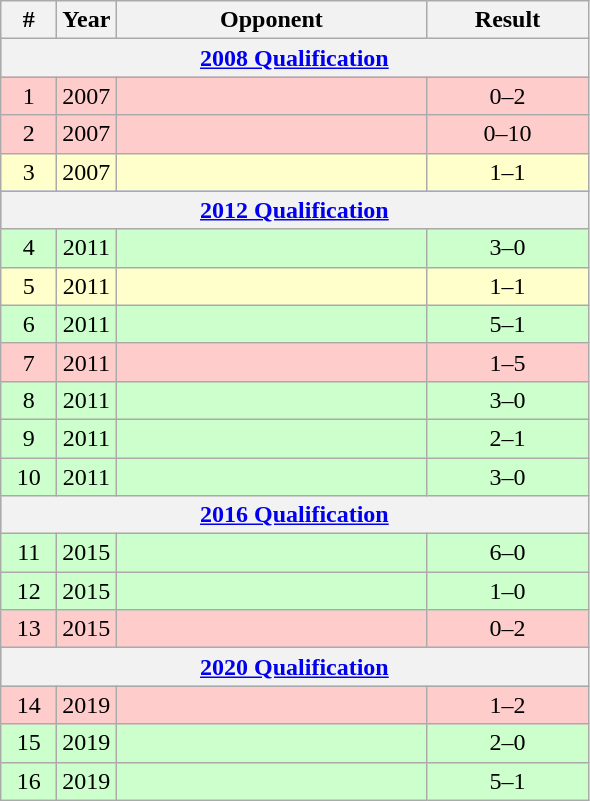<table class="wikitable">
<tr>
<th width=30>#</th>
<th width=30>Year</th>
<th width=200>Opponent</th>
<th width=100>Result</th>
</tr>
<tr style="background:#9acdff;">
<th colspan=4><a href='#'>2008 Qualification</a></th>
</tr>
<tr bgcolor=#FFCCCC>
<td align=center>1</td>
<td align=center>2007</td>
<td></td>
<td align=center>0–2</td>
</tr>
<tr bgcolor=#FFCCCC>
<td align=center>2</td>
<td align=center>2007</td>
<td></td>
<td align=center>0–10</td>
</tr>
<tr bgcolor=#FFFFCC>
<td align=center>3</td>
<td align=center>2007</td>
<td></td>
<td align=center>1–1</td>
</tr>
<tr style="background:#9acdff;">
<th colspan=4><a href='#'>2012 Qualification</a></th>
</tr>
<tr bgcolor=#CCFFCC>
<td align=center>4</td>
<td align=center>2011</td>
<td></td>
<td align=center>3–0</td>
</tr>
<tr bgcolor=#FFFFCC>
<td align=center>5</td>
<td align=center>2011</td>
<td></td>
<td align=center>1–1</td>
</tr>
<tr bgcolor=#CCFFCC>
<td align=center>6</td>
<td align=center>2011</td>
<td></td>
<td align=center>5–1</td>
</tr>
<tr bgcolor=#FFCCCC>
<td align=center>7</td>
<td align=center>2011</td>
<td></td>
<td align=center>1–5</td>
</tr>
<tr bgcolor=#CCFFCC>
<td align=center>8</td>
<td align=center>2011</td>
<td></td>
<td align=center>3–0</td>
</tr>
<tr bgcolor=#CCFFCC>
<td align=center>9</td>
<td align=center>2011</td>
<td></td>
<td align=center>2–1</td>
</tr>
<tr bgcolor=#CCFFCC>
<td align=center>10</td>
<td align=center>2011</td>
<td></td>
<td align=center>3–0</td>
</tr>
<tr style="background:#9acdff;">
<th colspan=4><a href='#'>2016 Qualification</a></th>
</tr>
<tr bgcolor=#CCFFCC>
<td align=center>11</td>
<td align=center>2015</td>
<td></td>
<td align=center>6–0</td>
</tr>
<tr bgcolor=#CCFFCC>
<td align=center>12</td>
<td align=center>2015</td>
<td></td>
<td align=center>1–0</td>
</tr>
<tr bgcolor=#FFCCCC>
<td align=center>13</td>
<td align=center>2015</td>
<td></td>
<td align=center>0–2</td>
</tr>
<tr style="background:#9acdff;">
<th colspan=4><a href='#'>2020 Qualification</a></th>
</tr>
<tr bgcolor=#FFCCCC>
<td align=center>14</td>
<td align=center>2019</td>
<td></td>
<td align=center>1–2</td>
</tr>
<tr bgcolor=#CCFFCC>
<td align=center>15</td>
<td align=center>2019</td>
<td></td>
<td align=center>2–0</td>
</tr>
<tr bgcolor=#CCFFCC>
<td align=center>16</td>
<td align=center>2019</td>
<td></td>
<td align=center>5–1</td>
</tr>
</table>
